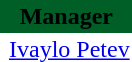<table class="toccolours" border="0" cellpadding="2" cellspacing="0" align="left" style="margin:0.5em;">
<tr>
<th colspan="2" align="center" bgcolor="#005e27"><span>Manager</span></th>
</tr>
<tr>
<td></td>
<td> <a href='#'>Ivaylo Petev</a></td>
</tr>
</table>
